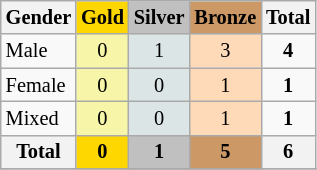<table class="wikitable sortable collapsible" style="font-size:85%; text-align:center;">
<tr>
<th>Gender</th>
<th style="background-color:gold;">Gold</th>
<th style="background-color:silver;">Silver</th>
<th style="background-color:#c96;">Bronze</th>
<th>Total</th>
</tr>
<tr>
<td style="text-align:left;">Male</td>
<td style="background:#F7F6A8">0</td>
<td style="background:#DCE5E5">1</td>
<td style="background:#FFDAB9">3</td>
<td><strong>4</strong></td>
</tr>
<tr>
<td style="text-align:left;">Female</td>
<td style="background:#F7F6A8">0</td>
<td style="background:#DCE5E5">0</td>
<td style="background:#FFDAB9">1</td>
<td><strong>1</strong></td>
</tr>
<tr>
<td style="text-align:left;">Mixed</td>
<td style="background:#F7F6A8">0</td>
<td style="background:#DCE5E5">0</td>
<td style="background:#FFDAB9">1</td>
<td><strong>1</strong></td>
</tr>
<tr>
<th>Total</th>
<th style="background:gold;">0</th>
<th style="background:silver;">1</th>
<th style="background:#c96;">5</th>
<th>6</th>
</tr>
<tr>
</tr>
</table>
